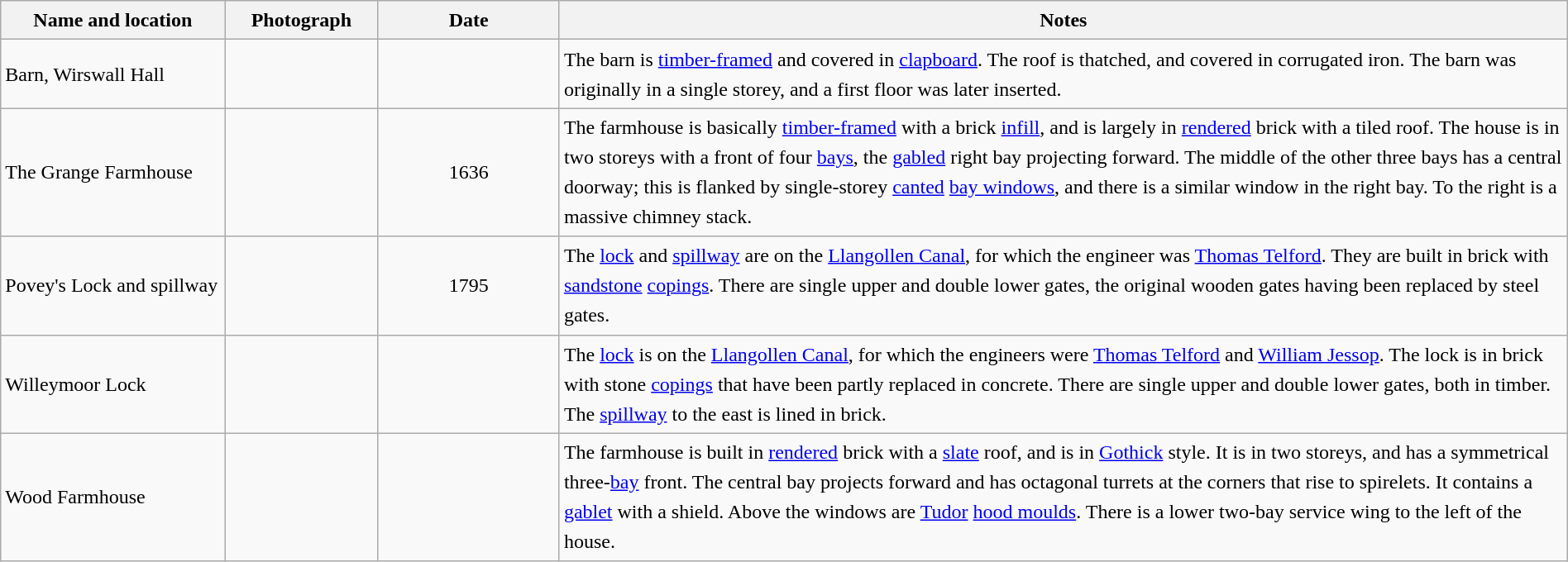<table class="wikitable sortable plainrowheaders" style="width:100%;border:0px;text-align:left;line-height:150%;">
<tr>
<th scope="col" style="width:150px">Name and location</th>
<th scope="col" style="width:100px" class="unsortable">Photograph</th>
<th scope="col" style="width:120px">Date</th>
<th scope="col" style="width:700px" class="unsortable">Notes</th>
</tr>
<tr>
<td>Barn, Wirswall Hall<br><small></small></td>
<td></td>
<td align="center"></td>
<td>The barn is <a href='#'>timber-framed</a> and covered in <a href='#'>clapboard</a>. The roof is thatched, and covered in corrugated iron. The barn was originally in a single storey, and a first floor was later inserted.</td>
</tr>
<tr>
<td>The Grange Farmhouse<br><small></small></td>
<td></td>
<td align="center">1636</td>
<td>The farmhouse is basically <a href='#'>timber-framed</a> with a brick <a href='#'>infill</a>, and is largely in <a href='#'>rendered</a> brick with a tiled roof. The house is in two storeys with a front of four <a href='#'>bays</a>, the <a href='#'>gabled</a> right bay projecting forward. The middle of the other three bays has a central doorway; this is flanked by single-storey <a href='#'>canted</a> <a href='#'>bay windows</a>, and there is a similar window in the right bay. To the right is a massive chimney stack.</td>
</tr>
<tr>
<td>Povey's Lock and spillway<br><small></small></td>
<td></td>
<td align="center">1795</td>
<td>The <a href='#'>lock</a> and <a href='#'>spillway</a> are on the <a href='#'>Llangollen Canal</a>, for which the engineer was <a href='#'>Thomas Telford</a>. They are built in brick with <a href='#'>sandstone</a> <a href='#'>copings</a>. There are single upper and double lower gates, the original wooden gates having been replaced by steel gates.</td>
</tr>
<tr>
<td>Willeymoor Lock<br><small></small></td>
<td></td>
<td align="center"></td>
<td>The <a href='#'>lock</a> is on the <a href='#'>Llangollen Canal</a>, for which the engineers were <a href='#'>Thomas Telford</a> and <a href='#'>William Jessop</a>. The lock is in brick with stone <a href='#'>copings</a> that have been partly replaced in concrete. There are single upper and double lower gates, both in timber. The <a href='#'>spillway</a> to the east is lined in brick.</td>
</tr>
<tr>
<td>Wood Farmhouse<br><small></small></td>
<td></td>
<td align="center"></td>
<td>The farmhouse is built in <a href='#'>rendered</a> brick with a <a href='#'>slate</a> roof, and is in <a href='#'>Gothick</a> style. It is in two storeys, and has a symmetrical three-<a href='#'>bay</a> front. The central bay projects forward and has octagonal turrets at the corners that rise to spirelets. It contains a <a href='#'>gablet</a> with a shield. Above the windows are <a href='#'>Tudor</a> <a href='#'>hood moulds</a>. There is a lower two-bay service wing to the left of the house.</td>
</tr>
<tr>
</tr>
</table>
